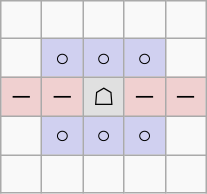<table border="1" class="wikitable">
<tr align=center>
<td width="20"> </td>
<td width="20"> </td>
<td width="20"> </td>
<td width="20"> </td>
<td width="20"> </td>
</tr>
<tr align=center>
<td> </td>
<td style="background:#d0d0f0;">○</td>
<td style="background:#d0d0f0;">○</td>
<td style="background:#d0d0f0;">○</td>
<td> </td>
</tr>
<tr align=center>
<td style="background:#f0d0d0;">─</td>
<td style="background:#f0d0d0;">─</td>
<td style="background:#e0e0e0;">☖</td>
<td style="background:#f0d0d0;">─</td>
<td style="background:#f0d0d0;">─</td>
</tr>
<tr align=center>
<td> </td>
<td style="background:#d0d0f0;">○</td>
<td style="background:#d0d0f0;">○</td>
<td style="background:#d0d0f0;">○</td>
<td> </td>
</tr>
<tr align=center>
<td> </td>
<td> </td>
<td> </td>
<td> </td>
<td> </td>
</tr>
</table>
